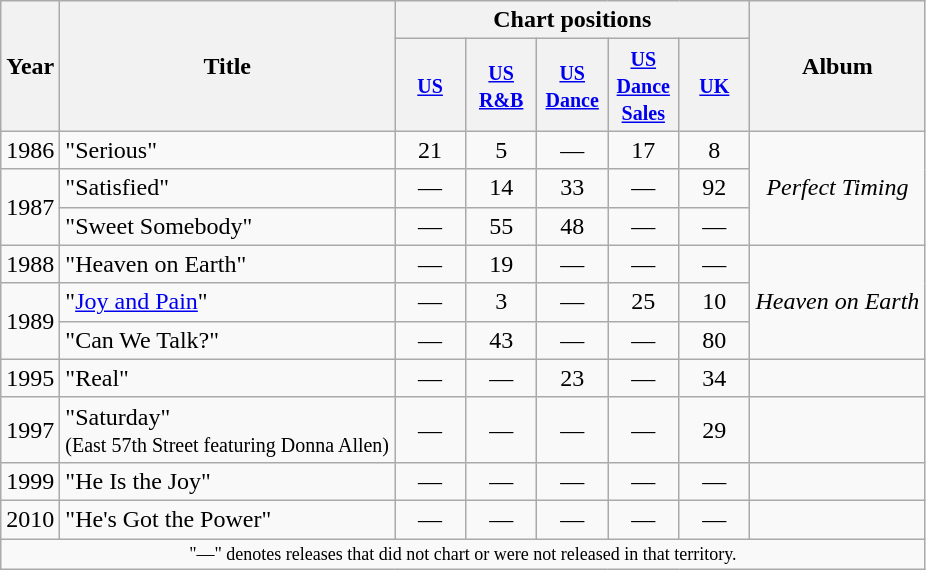<table class="wikitable">
<tr>
<th rowspan="2">Year</th>
<th rowspan="2">Title</th>
<th colspan="5">Chart positions</th>
<th rowspan="2">Album</th>
</tr>
<tr>
<th width="40"><small><a href='#'>US</a></small><br></th>
<th width="40"><small><a href='#'>US R&B</a></small><br></th>
<th width="40"><small><a href='#'>US Dance</a></small><br></th>
<th width="40"><small><a href='#'>US Dance Sales</a></small><br></th>
<th width="40"><small><a href='#'>UK</a><br></small></th>
</tr>
<tr>
<td>1986</td>
<td>"Serious"</td>
<td style="text-align:center;">21</td>
<td style="text-align:center;">5</td>
<td style="text-align:center;">—</td>
<td style="text-align:center;">17</td>
<td style="text-align:center;">8</td>
<td style="text-align:center;" rowspan="3"><em>Perfect Timing</em></td>
</tr>
<tr>
<td rowspan="2">1987</td>
<td>"Satisfied"</td>
<td style="text-align:center;">—</td>
<td style="text-align:center;">14</td>
<td style="text-align:center;">33</td>
<td style="text-align:center;">—</td>
<td style="text-align:center;">92</td>
</tr>
<tr>
<td>"Sweet Somebody"</td>
<td style="text-align:center;">—</td>
<td style="text-align:center;">55</td>
<td style="text-align:center;">48</td>
<td style="text-align:center;">—</td>
<td style="text-align:center;">—</td>
</tr>
<tr>
<td>1988</td>
<td>"Heaven on Earth"</td>
<td style="text-align:center;">—</td>
<td style="text-align:center;">19</td>
<td style="text-align:center;">—</td>
<td style="text-align:center;">—</td>
<td style="text-align:center;">—</td>
<td style="text-align:center;" rowspan="3"><em>Heaven on Earth</em></td>
</tr>
<tr>
<td rowspan="2">1989</td>
<td>"<a href='#'>Joy and Pain</a>"</td>
<td style="text-align:center;">—</td>
<td style="text-align:center;">3</td>
<td style="text-align:center;">—</td>
<td style="text-align:center;">25</td>
<td style="text-align:center;">10</td>
</tr>
<tr>
<td>"Can We Talk?"</td>
<td style="text-align:center;">—</td>
<td style="text-align:center;">43</td>
<td style="text-align:center;">—</td>
<td style="text-align:center;">—</td>
<td style="text-align:center;">80</td>
</tr>
<tr>
<td>1995</td>
<td>"Real"</td>
<td style="text-align:center;">—</td>
<td style="text-align:center;">—</td>
<td style="text-align:center;">23</td>
<td style="text-align:center;">—</td>
<td style="text-align:center;">34</td>
<td></td>
</tr>
<tr>
<td>1997</td>
<td>"Saturday" <br><small>(East 57th Street featuring Donna Allen)</small></td>
<td style="text-align:center;">—</td>
<td style="text-align:center;">—</td>
<td style="text-align:center;">—</td>
<td style="text-align:center;">—</td>
<td style="text-align:center;">29</td>
<td></td>
</tr>
<tr>
<td>1999</td>
<td>"He Is the Joy"</td>
<td style="text-align:center;">—</td>
<td style="text-align:center;">—</td>
<td style="text-align:center;">—</td>
<td style="text-align:center;">—</td>
<td style="text-align:center;">—</td>
<td></td>
</tr>
<tr>
<td>2010</td>
<td>"He's Got the Power"</td>
<td style="text-align:center;">—</td>
<td style="text-align:center;">—</td>
<td style="text-align:center;">—</td>
<td style="text-align:center;">—</td>
<td style="text-align:center;">—</td>
<td></td>
</tr>
<tr>
<td colspan="8" style="text-align:center; font-size:9pt;">"—" denotes releases that did not chart or were not released in that territory.</td>
</tr>
</table>
